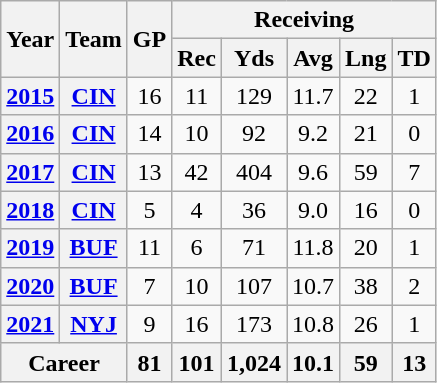<table class="wikitable" style="text-align: center;">
<tr>
<th rowspan="2">Year</th>
<th rowspan="2">Team</th>
<th rowspan="2">GP</th>
<th colspan="5">Receiving</th>
</tr>
<tr>
<th>Rec</th>
<th>Yds</th>
<th>Avg</th>
<th>Lng</th>
<th>TD</th>
</tr>
<tr>
<th><a href='#'>2015</a></th>
<th><a href='#'>CIN</a></th>
<td>16</td>
<td>11</td>
<td>129</td>
<td>11.7</td>
<td>22</td>
<td>1</td>
</tr>
<tr>
<th><a href='#'>2016</a></th>
<th><a href='#'>CIN</a></th>
<td>14</td>
<td>10</td>
<td>92</td>
<td>9.2</td>
<td>21</td>
<td>0</td>
</tr>
<tr>
<th><a href='#'>2017</a></th>
<th><a href='#'>CIN</a></th>
<td>13</td>
<td>42</td>
<td>404</td>
<td>9.6</td>
<td>59</td>
<td>7</td>
</tr>
<tr>
<th><a href='#'>2018</a></th>
<th><a href='#'>CIN</a></th>
<td>5</td>
<td>4</td>
<td>36</td>
<td>9.0</td>
<td>16</td>
<td>0</td>
</tr>
<tr>
<th><a href='#'>2019</a></th>
<th><a href='#'>BUF</a></th>
<td>11</td>
<td>6</td>
<td>71</td>
<td>11.8</td>
<td>20</td>
<td>1</td>
</tr>
<tr>
<th><a href='#'>2020</a></th>
<th><a href='#'>BUF</a></th>
<td>7</td>
<td>10</td>
<td>107</td>
<td>10.7</td>
<td>38</td>
<td>2</td>
</tr>
<tr>
<th><a href='#'>2021</a></th>
<th><a href='#'>NYJ</a></th>
<td>9</td>
<td>16</td>
<td>173</td>
<td>10.8</td>
<td>26</td>
<td>1</td>
</tr>
<tr>
<th colspan="2">Career</th>
<th>81</th>
<th>101</th>
<th>1,024</th>
<th>10.1</th>
<th>59</th>
<th>13</th>
</tr>
</table>
